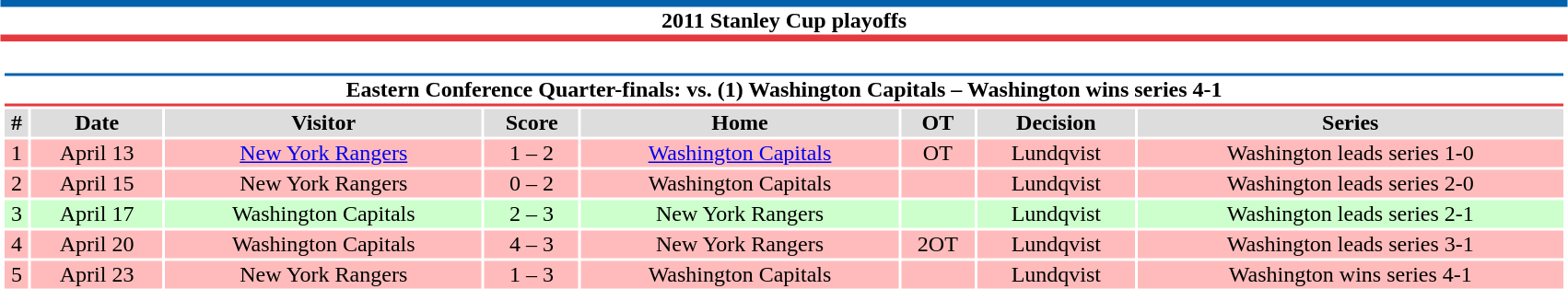<table class="toccolours" width=90% style="clear:both; margin:1.5em auto; text-align:center;">
<tr>
<th colspan=10 style="background:#FFFFFF; border-top:#0161AB 5px solid; border-bottom:#E6393F 5px solid;">2011 Stanley Cup playoffs</th>
</tr>
<tr>
<td colspan=10><br><table class="toccolours collapsible collapsed" width=100%>
<tr>
<th colspan=10; style="background:#FFFFFF; border-top:#0161AB 2px solid; border-bottom:#E6393F 2px solid;">Eastern Conference Quarter-finals: vs. (1) Washington Capitals – Washington wins series 4-1</th>
</tr>
<tr align="center"  bgcolor="#dddddd">
<td><strong>#</strong></td>
<td><strong>Date</strong></td>
<td><strong>Visitor</strong></td>
<td><strong>Score</strong></td>
<td><strong>Home</strong></td>
<td><strong>OT</strong></td>
<td><strong>Decision</strong></td>
<td><strong>Series</strong></td>
</tr>
<tr align=center bgcolor="#ffbbbb">
<td>1</td>
<td>April 13</td>
<td><a href='#'>New York Rangers</a></td>
<td>1 – 2</td>
<td><a href='#'>Washington Capitals</a></td>
<td>OT</td>
<td>Lundqvist</td>
<td>Washington leads series 1-0</td>
</tr>
<tr align=center bgcolor="#ffbbbb">
<td>2</td>
<td>April 15</td>
<td>New York Rangers</td>
<td>0 – 2</td>
<td>Washington Capitals</td>
<td></td>
<td>Lundqvist</td>
<td>Washington leads series 2-0</td>
</tr>
<tr align="center" bgcolor="#ccffcc">
<td>3</td>
<td>April 17</td>
<td>Washington Capitals</td>
<td>2 – 3</td>
<td>New York Rangers</td>
<td></td>
<td>Lundqvist</td>
<td>Washington leads series 2-1</td>
</tr>
<tr align="center" bgcolor="#ffbbbb">
<td>4</td>
<td>April 20</td>
<td>Washington Capitals</td>
<td>4 – 3</td>
<td>New York Rangers</td>
<td>2OT</td>
<td>Lundqvist</td>
<td>Washington leads series 3-1</td>
</tr>
<tr align=center bgcolor="#ffbbbb">
<td>5</td>
<td>April 23</td>
<td>New York Rangers</td>
<td>1 – 3</td>
<td>Washington Capitals</td>
<td></td>
<td>Lundqvist</td>
<td>Washington wins series 4-1</td>
</tr>
</table>
</td>
</tr>
</table>
